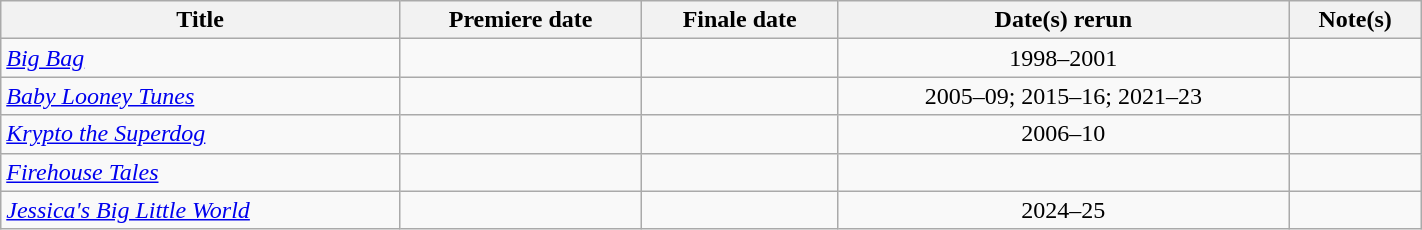<table class="wikitable plainrowheaders sortable" style="width:75%;text-align:center;">
<tr>
<th>Title</th>
<th>Premiere date</th>
<th>Finale date</th>
<th>Date(s) rerun</th>
<th class="unsortable">Note(s)</th>
</tr>
<tr>
<td scope="row" style="text-align:left;"><em><a href='#'>Big Bag</a></em></td>
<td></td>
<td></td>
<td>1998–2001</td>
<td></td>
</tr>
<tr>
<td scope="row" style="text-align:left;"><em><a href='#'>Baby Looney Tunes</a></em></td>
<td></td>
<td></td>
<td>2005–09; 2015–16; 2021–23</td>
<td></td>
</tr>
<tr>
<td scope="row" style="text-align:left;"><em><a href='#'>Krypto the Superdog</a></em></td>
<td></td>
<td></td>
<td>2006–10</td>
<td></td>
</tr>
<tr>
<td scope="row" style="text-align:left;"><em><a href='#'>Firehouse Tales</a></em></td>
<td></td>
<td></td>
<td></td>
<td></td>
</tr>
<tr>
<td scope="row" style="text-align:left;"><em><a href='#'>Jessica's Big Little World</a></em></td>
<td></td>
<td></td>
<td>2024–25</td>
<td></td>
</tr>
</table>
